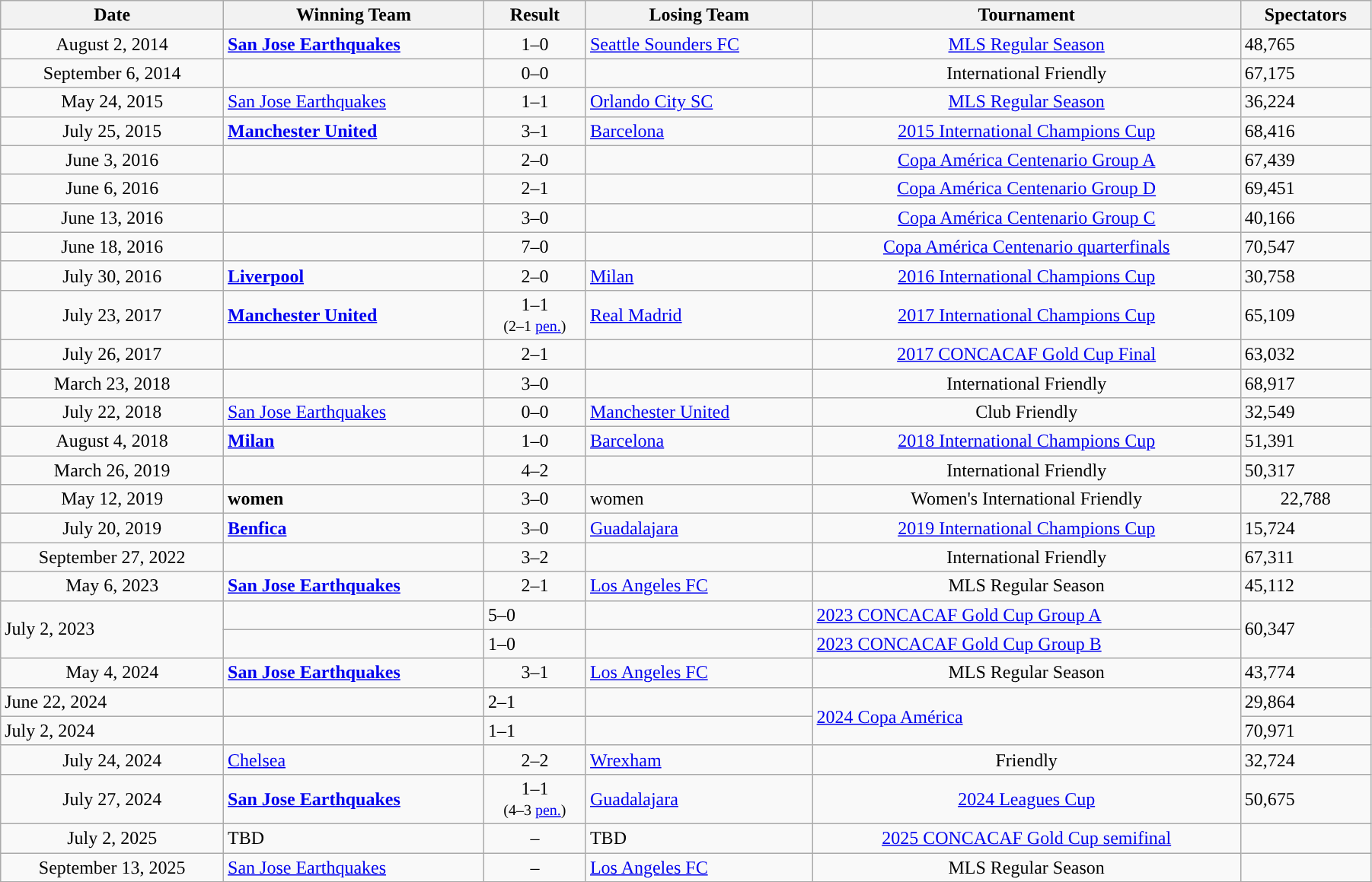<table class="wikitable" style="text-align:left; width:95%;" style="text-align:center">
<tr>
<th style="text-align:center; ">Date</th>
<th style="text-align:center; ">Winning Team</th>
<th style="text-align:center; ">Result</th>
<th style="text-align:center; ">Losing Team</th>
<th style="text-align:center; ">Tournament</th>
<th style="text-align:center; ">Spectators</th>
</tr>
<tr>
<td style="text-align:center;">August 2, 2014</td>
<td><strong> <a href='#'>San Jose Earthquakes</a></strong></td>
<td style="text-align:center;">1–0</td>
<td> <a href='#'>Seattle Sounders FC</a></td>
<td style="text-align:center;"><a href='#'>MLS Regular Season</a></td>
<td>48,765</td>
</tr>
<tr>
<td style="text-align:center;">September 6, 2014</td>
<td></td>
<td style="text-align:center;">0–0</td>
<td></td>
<td style="text-align:center;">International Friendly</td>
<td>67,175</td>
</tr>
<tr>
<td style="text-align:center;">May 24, 2015</td>
<td> <a href='#'>San Jose Earthquakes</a></td>
<td style="text-align:center;">1–1</td>
<td> <a href='#'>Orlando City SC</a></td>
<td style="text-align:center;"><a href='#'>MLS Regular Season</a></td>
<td>36,224</td>
</tr>
<tr>
<td style="text-align:center;">July 25, 2015</td>
<td><strong> <a href='#'>Manchester United</a></strong></td>
<td style="text-align:center;">3–1</td>
<td> <a href='#'>Barcelona</a></td>
<td style="text-align:center;"><a href='#'>2015 International Champions Cup</a></td>
<td>68,416</td>
</tr>
<tr>
<td style="text-align:center;">June 3, 2016</td>
<td><strong></strong></td>
<td style="text-align:center;">2–0</td>
<td></td>
<td style="text-align:center;"><a href='#'>Copa América Centenario Group A</a></td>
<td>67,439</td>
</tr>
<tr>
<td style="text-align:center;">June 6, 2016</td>
<td><strong></strong></td>
<td style="text-align:center;">2–1</td>
<td></td>
<td style="text-align:center;"><a href='#'>Copa América Centenario Group D</a></td>
<td>69,451</td>
</tr>
<tr>
<td style="text-align:center;">June 13, 2016</td>
<td><strong></strong></td>
<td style="text-align:center;">3–0</td>
<td></td>
<td style="text-align:center;"><a href='#'>Copa América Centenario Group C</a></td>
<td>40,166</td>
</tr>
<tr>
<td style="text-align:center;">June 18, 2016</td>
<td><strong></strong></td>
<td style="text-align:center;">7–0</td>
<td></td>
<td style="text-align:center;"><a href='#'>Copa América Centenario quarterfinals</a></td>
<td>70,547</td>
</tr>
<tr>
<td style="text-align:center;">July 30, 2016</td>
<td><strong> <a href='#'>Liverpool</a></strong></td>
<td style="text-align:center;">2–0</td>
<td> <a href='#'>Milan</a></td>
<td style="text-align:center;"><a href='#'>2016 International Champions Cup</a></td>
<td>30,758</td>
</tr>
<tr>
<td style="text-align:center;">July 23, 2017</td>
<td><strong> <a href='#'>Manchester United</a></strong></td>
<td style="text-align:center;">1–1<br> <small>(2–1 <a href='#'>pen.</a>)</small></td>
<td> <a href='#'>Real Madrid</a></td>
<td style="text-align:center;"><a href='#'>2017 International Champions Cup</a></td>
<td>65,109</td>
</tr>
<tr>
<td style="text-align:center;">July 26, 2017</td>
<td><strong></strong></td>
<td style="text-align:center;">2–1</td>
<td></td>
<td style="text-align:center;"><a href='#'>2017 CONCACAF Gold Cup Final</a></td>
<td>63,032</td>
</tr>
<tr>
<td style="text-align:center;">March 23, 2018</td>
<td><strong></strong></td>
<td style="text-align:center;">3–0</td>
<td></td>
<td style="text-align:center;">International Friendly</td>
<td>68,917</td>
</tr>
<tr>
<td style="text-align:center;">July 22, 2018</td>
<td> <a href='#'>San Jose Earthquakes</a></td>
<td style="text-align:center;">0–0</td>
<td> <a href='#'>Manchester United</a></td>
<td style="text-align:center;">Club Friendly</td>
<td>32,549</td>
</tr>
<tr>
<td style="text-align:center;">August 4, 2018</td>
<td><strong> <a href='#'>Milan</a></strong></td>
<td style="text-align:center;">1–0</td>
<td> <a href='#'>Barcelona</a></td>
<td style="text-align:center;"><a href='#'>2018 International Champions Cup</a></td>
<td>51,391</td>
</tr>
<tr>
<td style="text-align:center;">March 26, 2019</td>
<td><strong></strong></td>
<td style="text-align:center;">4–2</td>
<td></td>
<td style="text-align:center;">International Friendly</td>
<td>50,317</td>
</tr>
<tr>
<td style="text-align:center;">May 12, 2019</td>
<td><strong> women</strong></td>
<td style="text-align:center;">3–0</td>
<td> women</td>
<td style="text-align:center;">Women's International Friendly</td>
<td style="text-align:center;">22,788</td>
</tr>
<tr>
<td style="text-align:center;">July 20, 2019</td>
<td><strong> <a href='#'>Benfica</a></strong></td>
<td style="text-align:center;">3–0</td>
<td> <a href='#'>Guadalajara</a></td>
<td style="text-align:center;"><a href='#'>2019 International Champions Cup</a></td>
<td>15,724</td>
</tr>
<tr>
<td style="text-align:center;">September 27, 2022</td>
<td><strong></strong></td>
<td style="text-align:center;">3–2</td>
<td></td>
<td style="text-align:center;">International Friendly</td>
<td>67,311</td>
</tr>
<tr>
<td style="text-align:center;">May 6, 2023</td>
<td><strong> <a href='#'>San Jose Earthquakes</a></strong></td>
<td style="text-align:center;">2–1</td>
<td> <a href='#'>Los Angeles FC</a></td>
<td style="text-align:center;">MLS Regular Season</td>
<td>45,112</td>
</tr>
<tr>
<td rowspan=2>July 2, 2023</td>
<td><strong></strong></td>
<td>5–0</td>
<td></td>
<td><a href='#'>2023 CONCACAF Gold Cup Group A</a></td>
<td rowspan=2>60,347</td>
</tr>
<tr>
<td><strong></strong></td>
<td>1–0</td>
<td></td>
<td><a href='#'>2023 CONCACAF Gold Cup Group B</a></td>
</tr>
<tr>
<td style="text-align:center;">May 4, 2024</td>
<td><strong> <a href='#'>San Jose Earthquakes</a></strong></td>
<td style="text-align:center;">3–1</td>
<td> <a href='#'>Los Angeles FC</a></td>
<td style="text-align:center;">MLS Regular Season</td>
<td>43,774</td>
</tr>
<tr>
<td>June 22, 2024</td>
<td><strong></strong></td>
<td>2–1</td>
<td></td>
<td rowspan=2><a href='#'>2024 Copa América</a></td>
<td>29,864</td>
</tr>
<tr>
<td>July 2, 2024</td>
<td></td>
<td>1–1</td>
<td></td>
<td>70,971</td>
</tr>
<tr>
<td style="text-align:center;">July 24, 2024</td>
<td> <a href='#'>Chelsea</a></td>
<td style="text-align:center;">2–2</td>
<td> <a href='#'>Wrexham</a></td>
<td style="text-align:center;">Friendly</td>
<td>32,724</td>
</tr>
<tr>
<td style="text-align:center;">July 27, 2024</td>
<td><strong> <a href='#'>San Jose Earthquakes</a></strong></td>
<td style="text-align:center;">1–1<br> <small>(4–3 <a href='#'>pen.</a>)</small></td>
<td> <a href='#'>Guadalajara</a></td>
<td style="text-align:center;"><a href='#'>2024 Leagues Cup</a></td>
<td>50,675</td>
</tr>
<tr>
<td style="text-align:center;">July 2, 2025</td>
<td>TBD</td>
<td style="text-align:center;">–</td>
<td>TBD</td>
<td style="text-align:center;"><a href='#'>2025 CONCACAF Gold Cup semifinal</a></td>
<td></td>
</tr>
<tr>
<td style="text-align:center;">September 13, 2025</td>
<td> <a href='#'>San Jose Earthquakes</a></td>
<td style="text-align:center;">–</td>
<td> <a href='#'>Los Angeles FC</a></td>
<td style="text-align:center;">MLS Regular Season</td>
<td></td>
</tr>
<tr>
</tr>
</table>
